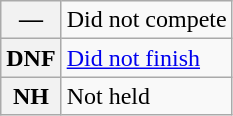<table class="wikitable">
<tr>
<th scope="row">—</th>
<td>Did not compete</td>
</tr>
<tr>
<th scope="row">DNF</th>
<td><a href='#'>Did not finish</a></td>
</tr>
<tr>
<th scope="row">NH</th>
<td>Not held</td>
</tr>
</table>
